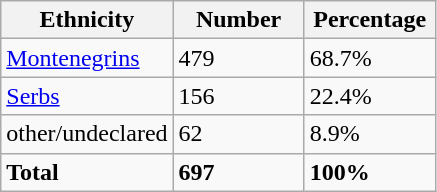<table class="wikitable">
<tr>
<th width="100px">Ethnicity</th>
<th width="80px">Number</th>
<th width="80px">Percentage</th>
</tr>
<tr>
<td><a href='#'>Montenegrins</a></td>
<td>479</td>
<td>68.7%</td>
</tr>
<tr>
<td><a href='#'>Serbs</a></td>
<td>156</td>
<td>22.4%</td>
</tr>
<tr>
<td>other/undeclared</td>
<td>62</td>
<td>8.9%</td>
</tr>
<tr>
<td><strong>Total</strong></td>
<td><strong>697</strong></td>
<td><strong>100%</strong></td>
</tr>
</table>
